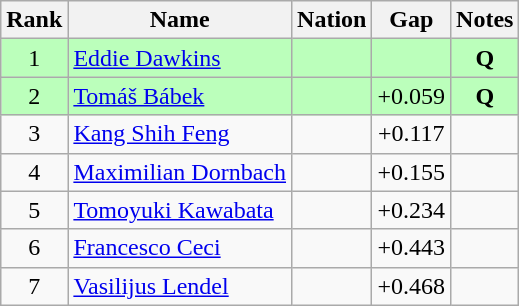<table class="wikitable sortable" style="text-align:center">
<tr>
<th>Rank</th>
<th>Name</th>
<th>Nation</th>
<th>Gap</th>
<th>Notes</th>
</tr>
<tr bgcolor=bbffbb>
<td>1</td>
<td align=left><a href='#'>Eddie Dawkins</a></td>
<td align=left></td>
<td></td>
<td><strong>Q</strong></td>
</tr>
<tr bgcolor=bbffbb>
<td>2</td>
<td align=left><a href='#'>Tomáš Bábek</a></td>
<td align=left></td>
<td>+0.059</td>
<td><strong>Q</strong></td>
</tr>
<tr>
<td>3</td>
<td align=left><a href='#'>Kang Shih Feng</a></td>
<td align=left></td>
<td>+0.117</td>
<td></td>
</tr>
<tr>
<td>4</td>
<td align=left><a href='#'>Maximilian Dornbach</a></td>
<td align=left></td>
<td>+0.155</td>
<td></td>
</tr>
<tr>
<td>5</td>
<td align=left><a href='#'>Tomoyuki Kawabata</a></td>
<td align=left></td>
<td>+0.234</td>
<td></td>
</tr>
<tr>
<td>6</td>
<td align=left><a href='#'>Francesco Ceci</a></td>
<td align=left></td>
<td>+0.443</td>
<td></td>
</tr>
<tr>
<td>7</td>
<td align=left><a href='#'>Vasilijus Lendel</a></td>
<td align=left></td>
<td>+0.468</td>
<td></td>
</tr>
</table>
